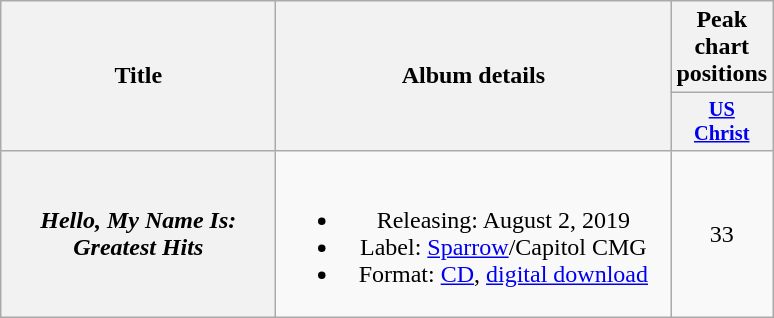<table class="wikitable plainrowheaders" style="text-align:center;">
<tr>
<th scope="col" rowspan="2" style="width:11em;">Title</th>
<th scope="col" rowspan="2" style="width:16em;">Album details</th>
<th scope="col" colspan="1">Peak chart positions</th>
</tr>
<tr>
<th style="width:3em; font-size:85%"><a href='#'>US<br>Christ</a><br></th>
</tr>
<tr>
<th scope="row"><em>Hello, My Name Is: Greatest Hits</em></th>
<td><br><ul><li>Releasing: August 2, 2019</li><li>Label: <a href='#'>Sparrow</a>/Capitol CMG</li><li>Format: <a href='#'>CD</a>, <a href='#'>digital download</a></li></ul></td>
<td>33</td>
</tr>
</table>
